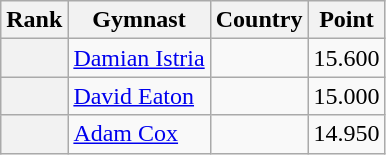<table class="wikitable sortable">
<tr>
<th>Rank</th>
<th>Gymnast</th>
<th>Country</th>
<th>Point</th>
</tr>
<tr>
<th></th>
<td><a href='#'>Damian Istria</a></td>
<td></td>
<td>15.600</td>
</tr>
<tr>
<th></th>
<td><a href='#'>David Eaton</a></td>
<td></td>
<td>15.000</td>
</tr>
<tr>
<th></th>
<td><a href='#'>Adam Cox</a></td>
<td></td>
<td>14.950</td>
</tr>
</table>
